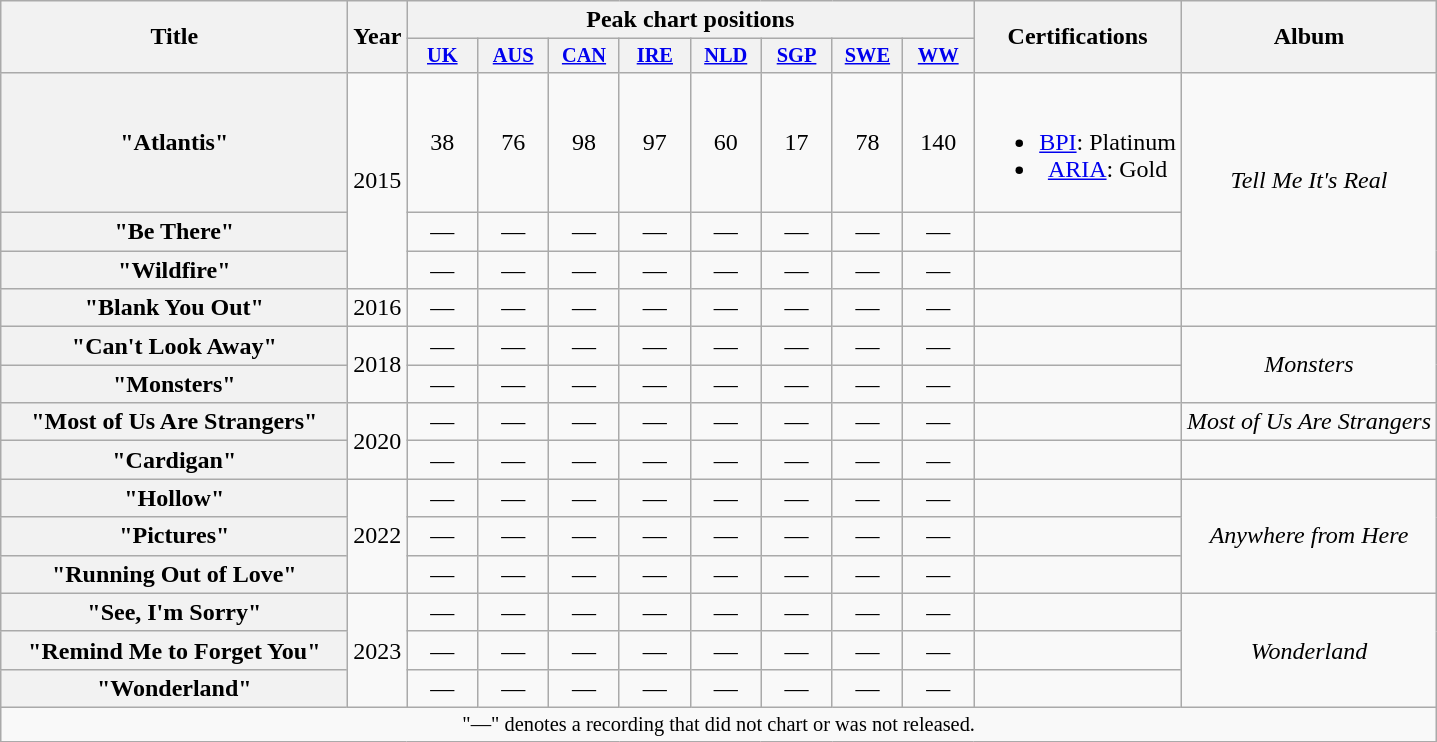<table class="wikitable plainrowheaders" style="text-align:center;">
<tr>
<th scope="col" rowspan="2" style="width:14em;">Title</th>
<th scope="col" rowspan="2" style="width:1em;">Year</th>
<th scope="col" colspan="8">Peak chart positions</th>
<th scope="col" rowspan="2">Certifications</th>
<th scope="col" rowspan="2">Album</th>
</tr>
<tr>
<th scope="col" style="width:3em;font-size:85%"><a href='#'>UK</a><br></th>
<th scope="col" style="width:3em;font-size:85%"><a href='#'>AUS</a><br></th>
<th scope="col" style="width:3em;font-size:85%"><a href='#'>CAN</a><br></th>
<th scope="col" style="width:3em;font-size:85%"><a href='#'>IRE</a><br></th>
<th scope="col" style="width:3em;font-size:85%"><a href='#'>NLD</a><br></th>
<th scope="col" style="width:3em;font-size:85%"><a href='#'>SGP</a><br></th>
<th scope="col" style="width:3em;font-size:85%"><a href='#'>SWE</a><br></th>
<th scope="col" style="width:3em;font-size:85%"><a href='#'>WW</a><br></th>
</tr>
<tr>
<th scope="row">"Atlantis"</th>
<td rowspan="3">2015</td>
<td>38</td>
<td>76</td>
<td>98</td>
<td>97</td>
<td>60</td>
<td>17</td>
<td>78</td>
<td>140</td>
<td><br><ul><li><a href='#'>BPI</a>: Platinum</li><li><a href='#'>ARIA</a>: Gold</li></ul></td>
<td rowspan="3"><em>Tell Me It's Real</em></td>
</tr>
<tr>
<th scope="row">"Be There"</th>
<td>—</td>
<td>—</td>
<td>—</td>
<td>—</td>
<td>—</td>
<td>—</td>
<td>—</td>
<td>—</td>
<td></td>
</tr>
<tr>
<th scope="row">"Wildfire"</th>
<td>—</td>
<td>—</td>
<td>—</td>
<td>—</td>
<td>—</td>
<td>—</td>
<td>—</td>
<td>—</td>
<td></td>
</tr>
<tr>
<th scope="row">"Blank You Out"</th>
<td>2016</td>
<td>—</td>
<td>—</td>
<td>—</td>
<td>—</td>
<td>—</td>
<td>—</td>
<td>—</td>
<td>—</td>
<td></td>
<td></td>
</tr>
<tr>
<th scope="row">"Can't Look Away"</th>
<td rowspan="2">2018</td>
<td>—</td>
<td>—</td>
<td>—</td>
<td>—</td>
<td>—</td>
<td>—</td>
<td>—</td>
<td>—</td>
<td></td>
<td rowspan="2"><em>Monsters</em></td>
</tr>
<tr>
<th scope="row">"Monsters"</th>
<td>—</td>
<td>—</td>
<td>—</td>
<td>—</td>
<td>—</td>
<td>—</td>
<td>—</td>
<td>—</td>
<td></td>
</tr>
<tr>
<th scope="row">"Most of Us Are Strangers"</th>
<td rowspan="2">2020</td>
<td>—</td>
<td>—</td>
<td>—</td>
<td>—</td>
<td>—</td>
<td>—</td>
<td>—</td>
<td>—</td>
<td></td>
<td><em>Most of Us Are Strangers</em></td>
</tr>
<tr>
<th scope="row">"Cardigan"</th>
<td>—</td>
<td>—</td>
<td>—</td>
<td>—</td>
<td>—</td>
<td>—</td>
<td>—</td>
<td>—</td>
<td></td>
<td></td>
</tr>
<tr>
<th scope="row">"Hollow"</th>
<td rowspan="3">2022</td>
<td>—</td>
<td>—</td>
<td>—</td>
<td>—</td>
<td>—</td>
<td>—</td>
<td>—</td>
<td>—</td>
<td></td>
<td rowspan="3"><em>Anywhere from Here</em></td>
</tr>
<tr>
<th scope="row">"Pictures"</th>
<td>—</td>
<td>—</td>
<td>—</td>
<td>—</td>
<td>—</td>
<td>—</td>
<td>—</td>
<td>—</td>
<td></td>
</tr>
<tr>
<th scope="row">"Running Out of Love"</th>
<td>—</td>
<td>—</td>
<td>—</td>
<td>—</td>
<td>—</td>
<td>—</td>
<td>—</td>
<td>—</td>
<td></td>
</tr>
<tr>
<th scope="row">"See, I'm Sorry"</th>
<td rowspan="3">2023</td>
<td>—</td>
<td>—</td>
<td>—</td>
<td>—</td>
<td>—</td>
<td>—</td>
<td>—</td>
<td>—</td>
<td></td>
<td rowspan="3"><em>Wonderland</em></td>
</tr>
<tr>
<th scope="row">"Remind Me to Forget You"</th>
<td>—</td>
<td>—</td>
<td>—</td>
<td>—</td>
<td>—</td>
<td>—</td>
<td>—</td>
<td>—</td>
<td></td>
</tr>
<tr>
<th scope="row">"Wonderland"</th>
<td>—</td>
<td>—</td>
<td>—</td>
<td>—</td>
<td>—</td>
<td>—</td>
<td>—</td>
<td>—</td>
<td></td>
</tr>
<tr>
<td colspan="20" style="font-size:85%;">"—" denotes a recording that did not chart or was not released.</td>
</tr>
</table>
